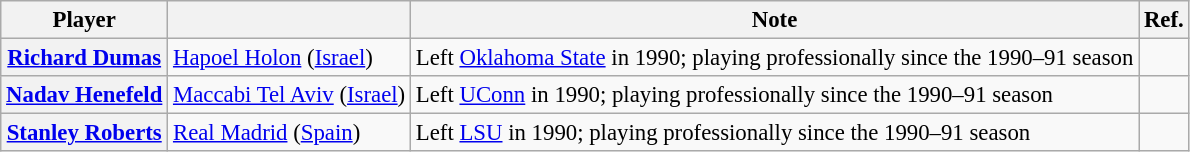<table class="wikitable sortable plainrowheaders" style="text-align:left; font-size:95%">
<tr>
<th>Player</th>
<th></th>
<th class=unsortable>Note</th>
<th class=unsortable>Ref.</th>
</tr>
<tr>
<th scope="row"> <a href='#'>Richard Dumas</a></th>
<td><a href='#'>Hapoel Holon</a> (<a href='#'>Israel</a>)</td>
<td>Left <a href='#'>Oklahoma State</a> in 1990; playing professionally since the 1990–91 season</td>
<td align=center></td>
</tr>
<tr>
<th scope="row"> <a href='#'>Nadav Henefeld</a></th>
<td><a href='#'>Maccabi Tel Aviv</a> (<a href='#'>Israel</a>)</td>
<td>Left <a href='#'>UConn</a> in 1990; playing professionally since the 1990–91 season</td>
<td align=center></td>
</tr>
<tr>
<th scope="row"> <a href='#'>Stanley Roberts</a></th>
<td><a href='#'>Real Madrid</a> (<a href='#'>Spain</a>)</td>
<td>Left <a href='#'>LSU</a> in 1990; playing professionally since the 1990–91 season</td>
<td align=center></td>
</tr>
</table>
